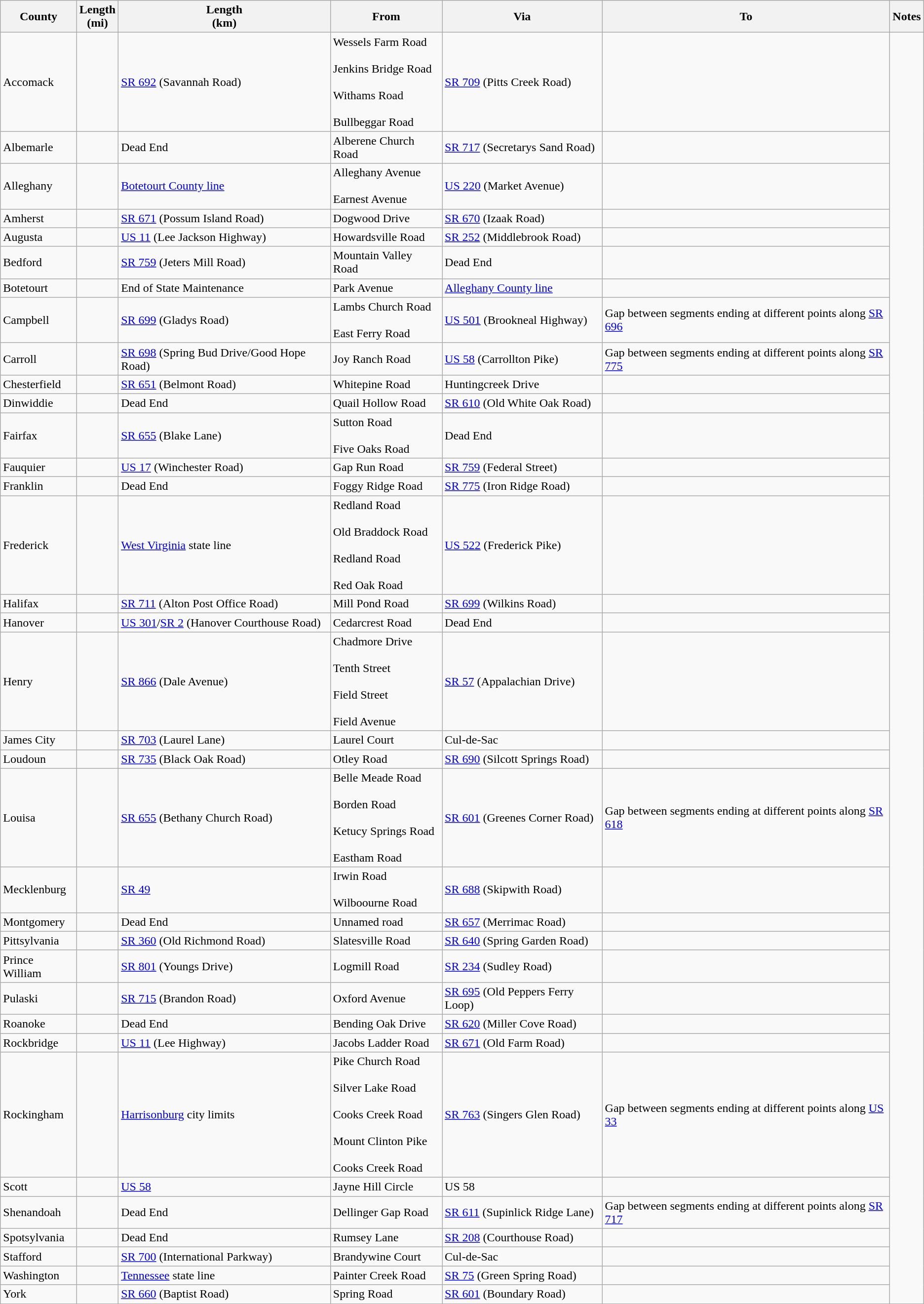<table class="wikitable sortable">
<tr>
<th>County</th>
<th>Length<br>(mi)</th>
<th>Length<br>(km)</th>
<th class="unsortable">From</th>
<th class="unsortable">Via</th>
<th class="unsortable">To</th>
<th class="unsortable">Notes</th>
</tr>
<tr>
<td id="Accomack">Accomack</td>
<td></td>
<td><a href='#'>SR 692</a> (Savannah Road)</td>
<td>Wessels Farm Road<br><br>Jenkins Bridge Road<br><br>Withams Road<br><br>Bullbeggar Road</td>
<td><a href='#'>SR 709</a> (Pitts Creek Road)</td>
<td></td>
</tr>
<tr>
<td id="Albemarle">Albemarle</td>
<td></td>
<td>Dead End</td>
<td>Alberene Church Road</td>
<td><a href='#'>SR 717</a> (Secretarys Sand Road)</td>
<td></td>
</tr>
<tr>
<td id="Alleghany">Alleghany</td>
<td></td>
<td><a href='#'>Botetourt County line</a></td>
<td>Alleghany Avenue<br><br>Earnest Avenue</td>
<td><a href='#'>US 220</a> (Market Avenue)</td>
<td><br></td>
</tr>
<tr>
<td id="Amherst">Amherst</td>
<td></td>
<td><a href='#'>SR 671</a> (Possum Island Road)</td>
<td>Dogwood Drive</td>
<td><a href='#'>SR 670</a> (Izaak Road)</td>
<td><br>
</td>
</tr>
<tr>
<td id="Augusta">Augusta</td>
<td></td>
<td><a href='#'>US 11</a> (Lee Jackson Highway)</td>
<td>Howardsville Road</td>
<td><a href='#'>SR 252</a> (Middlebrook Road)</td>
<td><br></td>
</tr>
<tr>
<td id="Bedford">Bedford</td>
<td></td>
<td><a href='#'>SR 759</a> (Jeters Mill Road)</td>
<td>Mountain Valley Road</td>
<td>Dead End</td>
<td><br></td>
</tr>
<tr>
<td id="Botetourt">Botetourt</td>
<td></td>
<td>End of State Maintenance</td>
<td>Park Avenue</td>
<td><a href='#'>Alleghany County line</a></td>
<td><br>

</td>
</tr>
<tr>
<td id="Campbell">Campbell</td>
<td></td>
<td><a href='#'>SR 699</a> (Gladys Road)</td>
<td>Lambs Church Road<br><br>East Ferry Road</td>
<td><a href='#'>US 501</a> (Brookneal Highway)</td>
<td>Gap between segments ending at different points along <a href='#'>SR 696</a><br></td>
</tr>
<tr>
<td id="Carroll">Carroll</td>
<td></td>
<td><a href='#'>SR 698</a> (Spring Bud Drive/Good Hope Road)</td>
<td>Joy Ranch Road</td>
<td><a href='#'>US 58</a> (Carrollton Pike)</td>
<td>Gap between segments ending at different points along <a href='#'>SR 775</a><br>
</td>
</tr>
<tr>
<td id="Chesterfield">Chesterfield</td>
<td></td>
<td><a href='#'>SR 651</a> (Belmont Road)</td>
<td>Whitepine Road</td>
<td>Huntingcreek Drive</td>
<td><br>



</td>
</tr>
<tr>
<td id="Dinwiddie">Dinwiddie</td>
<td></td>
<td>Dead End</td>
<td>Quail Hollow Road</td>
<td><a href='#'>SR 610</a> (Old White Oak Road)</td>
<td><br></td>
</tr>
<tr>
<td id="Fairfax">Fairfax</td>
<td></td>
<td><a href='#'>SR 655</a> (Blake Lane)</td>
<td>Sutton Road<br><br>Five Oaks Road</td>
<td>Dead End</td>
<td></td>
</tr>
<tr>
<td id="Fauquier">Fauquier</td>
<td></td>
<td><a href='#'>US 17</a> (Winchester Road)</td>
<td>Gap Run Road</td>
<td><a href='#'>SR 759</a> (Federal Street)</td>
<td><br>
</td>
</tr>
<tr>
<td id="Franklin">Franklin</td>
<td></td>
<td>Dead End</td>
<td>Foggy Ridge Road</td>
<td><a href='#'>SR 775</a> (Iron Ridge Road)</td>
<td></td>
</tr>
<tr>
<td id="Frederick">Frederick</td>
<td></td>
<td><a href='#'>West Virginia</a> state line</td>
<td>Redland Road<br><br>Old Braddock Road<br><br>Redland Road<br><br>Red Oak Road</td>
<td><a href='#'>US 522</a> (Frederick Pike)</td>
<td><br>




</td>
</tr>
<tr>
<td id="Halifax">Halifax</td>
<td></td>
<td><a href='#'>SR 711</a> (Alton Post Office Road)</td>
<td>Mill Pond Road</td>
<td><a href='#'>SR 699</a> (Wilkins Road)</td>
<td></td>
</tr>
<tr>
<td id="Hanover">Hanover</td>
<td></td>
<td><a href='#'>US 301</a>/<a href='#'>SR 2</a> (Hanover Courthouse Road)</td>
<td>Cedarcrest Road</td>
<td>Dead End</td>
<td><br></td>
</tr>
<tr>
<td id="Henry">Henry</td>
<td></td>
<td><a href='#'>SR 866</a> (Dale Avenue)</td>
<td>Chadmore Drive<br><br>Tenth Street<br><br>Field Street<br><br>Field Avenue</td>
<td><a href='#'>SR 57</a> (Appalachian Drive)</td>
<td><br>
</td>
</tr>
<tr>
<td id="James City">James City</td>
<td></td>
<td><a href='#'>SR 703</a> (Laurel Lane)</td>
<td>Laurel Court</td>
<td>Cul-de-Sac</td>
<td><br>



</td>
</tr>
<tr>
<td id="Loudoun">Loudoun</td>
<td></td>
<td><a href='#'>SR 735</a> (Black Oak Road)</td>
<td>Otley Road</td>
<td><a href='#'>SR 690</a> (Silcott Springs Road)</td>
<td></td>
</tr>
<tr>
<td id="Louisa">Louisa</td>
<td></td>
<td><a href='#'>SR 655</a> (Bethany Church Road)</td>
<td>Belle Meade Road<br><br>Borden Road<br><br>Ketucy Springs Road<br><br>Eastham Road</td>
<td><a href='#'>SR 601</a> (Greenes Corner Road)</td>
<td>Gap between segments ending at different points along <a href='#'>SR 618</a><br>

</td>
</tr>
<tr>
<td id="Mecklenburg">Mecklenburg</td>
<td></td>
<td><a href='#'>SR 49</a></td>
<td>Irwin Road<br><br>Wilboourne Road</td>
<td><a href='#'>SR 688</a> (Skipwith Road)</td>
<td><br></td>
</tr>
<tr>
<td id="Montgomery">Montgomery</td>
<td></td>
<td>Dead End</td>
<td>Unnamed road</td>
<td><a href='#'>SR 657</a> (Merrimac Road)</td>
<td><br>






</td>
</tr>
<tr>
<td id="Pittsylvania">Pittsylvania</td>
<td></td>
<td><a href='#'>SR 360</a> (Old Richmond Road)</td>
<td>Slatesville Road</td>
<td><a href='#'>SR 640</a> (Spring Garden Road)</td>
<td><br>

</td>
</tr>
<tr>
<td id="Prince William">Prince William</td>
<td></td>
<td><a href='#'>SR 801</a> (Youngs Drive)</td>
<td>Logmill Road</td>
<td><a href='#'>SR 234</a> (Sudley Road)</td>
<td></td>
</tr>
<tr>
<td id="Pulaski">Pulaski</td>
<td></td>
<td><a href='#'>SR 715</a> (Brandon Road)</td>
<td>Oxford Avenue</td>
<td><a href='#'>SR 695</a> (Old Peppers Ferry Loop)</td>
<td><br>
</td>
</tr>
<tr>
<td id="Roanoke">Roanoke</td>
<td></td>
<td>Dead End</td>
<td>Bending Oak Drive</td>
<td><a href='#'>SR 620</a> (Miller Cove Road)</td>
<td></td>
</tr>
<tr>
<td id="Rockbridge">Rockbridge</td>
<td></td>
<td><a href='#'>US 11</a> (Lee Highway)</td>
<td>Jacobs Ladder Road</td>
<td><a href='#'>SR 671</a> (Old Farm Road)</td>
<td></td>
</tr>
<tr>
<td id="Rockingham">Rockingham</td>
<td></td>
<td><a href='#'>Harrisonburg</a> city limits</td>
<td>Pike Church Road<br><br>Silver Lake Road<br><br>Cooks Creek Road<br><br>Mount Clinton Pike<br><br>Cooks Creek Road</td>
<td><a href='#'>SR 763</a> (Singers Glen Road)</td>
<td>Gap between segments ending at different points along <a href='#'>US 33</a><br></td>
</tr>
<tr>
<td id="Scott">Scott</td>
<td></td>
<td><a href='#'>US 58</a></td>
<td>Jayne Hill Circle</td>
<td>US 58</td>
<td></td>
</tr>
<tr>
<td id="Shenandoah">Shenandoah</td>
<td></td>
<td>Dead End</td>
<td>Dellinger Gap Road</td>
<td><a href='#'>SR 611</a> (Supinlick Ridge Lane)</td>
<td>Gap between segments ending at different points along <a href='#'>SR 717</a><br>
</td>
</tr>
<tr>
<td id="Spotsylvania">Spotsylvania</td>
<td></td>
<td>Dead End</td>
<td>Rumsey Lane</td>
<td><a href='#'>SR 208</a> (Courthouse Road)</td>
<td></td>
</tr>
<tr>
<td id="Stafford">Stafford</td>
<td></td>
<td><a href='#'>SR 700</a> (International Parkway)</td>
<td>Brandywine Court</td>
<td>Cul-de-Sac</td>
<td><br>


</td>
</tr>
<tr>
<td id="Washington">Washington</td>
<td></td>
<td><a href='#'>Tennessee</a> state line</td>
<td>Painter Creek Road</td>
<td><a href='#'>SR 75</a> (Green Spring Road)</td>
<td><br>

</td>
</tr>
<tr>
<td id="York">York</td>
<td></td>
<td><a href='#'>SR 660</a> (Baptist Road)</td>
<td>Spring Road</td>
<td><a href='#'>SR 601</a> (Boundary Road)</td>
<td></td>
</tr>
</table>
